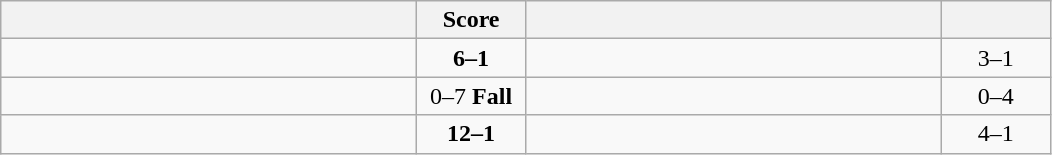<table class="wikitable" style="text-align: center; ">
<tr>
<th align="right" width="270"></th>
<th width="65">Score</th>
<th align="left" width="270"></th>
<th width="65"></th>
</tr>
<tr>
<td align="left"><strong></strong></td>
<td><strong>6–1</strong></td>
<td align="left"></td>
<td>3–1 <strong></strong></td>
</tr>
<tr>
<td align="left"></td>
<td>0–7 <strong>Fall</strong></td>
<td align="left"><strong></strong></td>
<td>0–4 <strong></strong></td>
</tr>
<tr>
<td align="left"><strong></strong></td>
<td><strong>12–1</strong></td>
<td align="left"></td>
<td>4–1 <strong></strong></td>
</tr>
</table>
